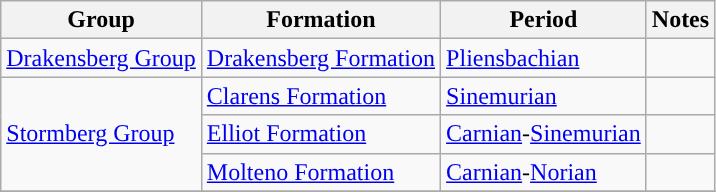<table class="wikitable sortable">
<tr>
<th>Group</th>
<th>Formation</th>
<th>Period</th>
<th class="unsortable">Notes</th>
</tr>
<tr>
<td><a href='#'>Drakensberg Group</a></td>
<td><a href='#'>Drakensberg Formation</a></td>
<td style="background-color: "><a href='#'>Pliensbachian</a></td>
<td align=center></td>
</tr>
<tr>
<td rowspan=3><a href='#'>Stormberg Group</a></td>
<td><a href='#'>Clarens Formation</a></td>
<td style="background-color: "><a href='#'>Sinemurian</a></td>
<td align=center></td>
</tr>
<tr>
<td><a href='#'>Elliot Formation</a></td>
<td style="background-color: "><a href='#'>Carnian</a>-<a href='#'>Sinemurian</a></td>
<td align=center></td>
</tr>
<tr>
<td><a href='#'>Molteno Formation</a></td>
<td style="background-color: "><a href='#'>Carnian</a>-<a href='#'>Norian</a></td>
<td align=center></td>
</tr>
<tr>
</tr>
</table>
